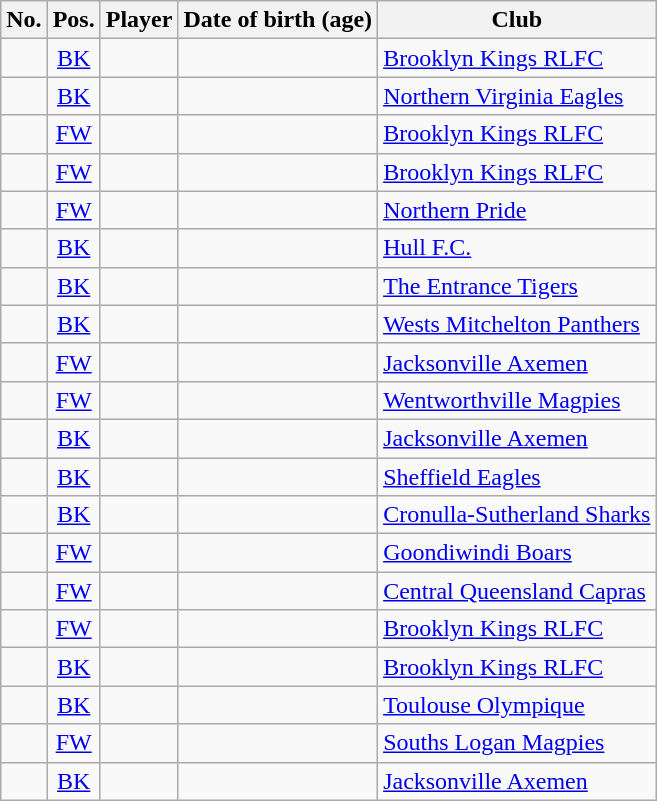<table class="wikitable sortable">
<tr>
<th>No.</th>
<th>Pos.</th>
<th>Player</th>
<th>Date of birth (age)</th>
<th>Club</th>
</tr>
<tr>
<td></td>
<td align=center><a href='#'>BK</a></td>
<td></td>
<td></td>
<td> <a href='#'>Brooklyn Kings RLFC</a></td>
</tr>
<tr>
<td></td>
<td align=center><a href='#'>BK</a></td>
<td></td>
<td></td>
<td> <a href='#'>Northern Virginia Eagles</a></td>
</tr>
<tr>
<td></td>
<td align=center><a href='#'>FW</a></td>
<td></td>
<td></td>
<td> <a href='#'>Brooklyn Kings RLFC</a></td>
</tr>
<tr>
<td></td>
<td align=center><a href='#'>FW</a></td>
<td></td>
<td></td>
<td> <a href='#'>Brooklyn Kings RLFC</a></td>
</tr>
<tr>
<td></td>
<td align=center><a href='#'>FW</a></td>
<td></td>
<td></td>
<td> <a href='#'>Northern Pride</a></td>
</tr>
<tr>
<td></td>
<td align=center><a href='#'>BK</a></td>
<td></td>
<td></td>
<td> <a href='#'>Hull F.C.</a></td>
</tr>
<tr>
<td></td>
<td align=center><a href='#'>BK</a></td>
<td></td>
<td></td>
<td> <a href='#'>The Entrance Tigers</a></td>
</tr>
<tr>
<td></td>
<td align=center><a href='#'>BK</a></td>
<td></td>
<td></td>
<td> <a href='#'>Wests Mitchelton Panthers</a></td>
</tr>
<tr>
<td></td>
<td align=center><a href='#'>FW</a></td>
<td></td>
<td></td>
<td> <a href='#'>Jacksonville Axemen</a></td>
</tr>
<tr>
<td></td>
<td align=center><a href='#'>FW</a></td>
<td></td>
<td></td>
<td> <a href='#'>Wentworthville Magpies</a></td>
</tr>
<tr>
<td></td>
<td align=center><a href='#'>BK</a></td>
<td></td>
<td></td>
<td> <a href='#'>Jacksonville Axemen</a></td>
</tr>
<tr>
<td></td>
<td align=center><a href='#'>BK</a></td>
<td></td>
<td></td>
<td> <a href='#'>Sheffield Eagles</a></td>
</tr>
<tr>
<td></td>
<td align=center><a href='#'>BK</a></td>
<td></td>
<td></td>
<td> <a href='#'>Cronulla-Sutherland Sharks</a></td>
</tr>
<tr>
<td></td>
<td align=center><a href='#'>FW</a></td>
<td></td>
<td></td>
<td> <a href='#'>Goondiwindi Boars</a></td>
</tr>
<tr>
<td></td>
<td align=center><a href='#'>FW</a></td>
<td></td>
<td></td>
<td> <a href='#'>Central Queensland Capras</a></td>
</tr>
<tr>
<td></td>
<td align=center><a href='#'>FW</a></td>
<td></td>
<td></td>
<td> <a href='#'>Brooklyn Kings RLFC</a></td>
</tr>
<tr>
<td></td>
<td align=center><a href='#'>BK</a></td>
<td></td>
<td></td>
<td> <a href='#'>Brooklyn Kings RLFC</a></td>
</tr>
<tr>
<td></td>
<td align=center><a href='#'>BK</a></td>
<td></td>
<td></td>
<td> <a href='#'>Toulouse Olympique</a></td>
</tr>
<tr>
<td></td>
<td align=center><a href='#'>FW</a></td>
<td></td>
<td></td>
<td> <a href='#'>Souths Logan Magpies</a></td>
</tr>
<tr>
<td></td>
<td align=center><a href='#'>BK</a></td>
<td></td>
<td></td>
<td> <a href='#'>Jacksonville Axemen</a></td>
</tr>
</table>
